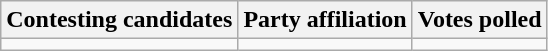<table class="wikitable sortable">
<tr>
<th>Contesting candidates</th>
<th>Party affiliation</th>
<th>Votes polled</th>
</tr>
<tr>
<td></td>
<td></td>
<td></td>
</tr>
</table>
